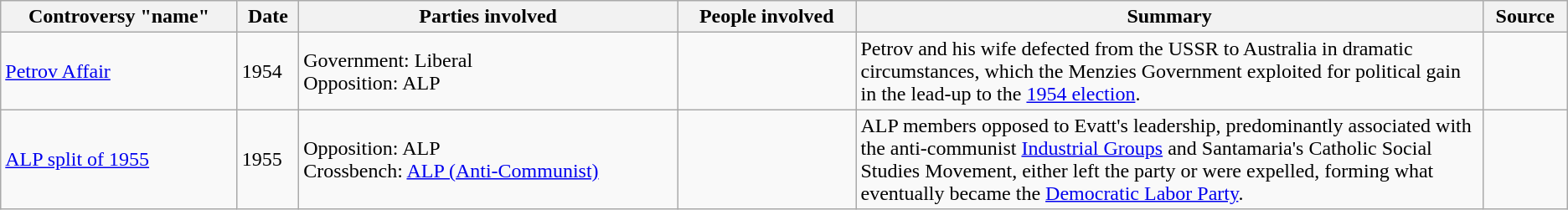<table Class="wikitable sortable">
<tr>
<th>Controversy "name"<br></th>
<th>Date<br></th>
<th>Parties involved<br></th>
<th>People involved<br></th>
<th width=40%>Summary<br></th>
<th>Source<br></th>
</tr>
<tr>
<td><a href='#'>Petrov Affair</a></td>
<td>1954</td>
<td>Government: Liberal<br>Opposition: ALP</td>
<td></td>
<td>Petrov and his wife defected from the USSR to Australia in dramatic circumstances, which the Menzies Government exploited for political gain in the lead-up to the <a href='#'>1954 election</a>.</td>
<td></td>
</tr>
<tr>
<td><a href='#'>ALP split of 1955</a></td>
<td>1955</td>
<td>Opposition: ALP<br>Crossbench: <a href='#'>ALP (Anti-Communist)</a></td>
<td></td>
<td>ALP members opposed to Evatt's leadership, predominantly associated with the anti-communist <a href='#'>Industrial Groups</a> and Santamaria's Catholic Social Studies Movement, either left the party or were expelled, forming what eventually became the <a href='#'>Democratic Labor Party</a>.</td>
<td></td>
</tr>
</table>
